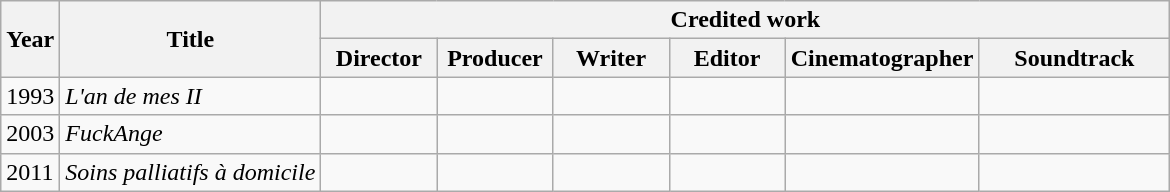<table class="wikitable">
<tr>
<th rowspan="2">Year</th>
<th rowspan="2">Title</th>
<th colspan="6">Credited work</th>
</tr>
<tr>
<th width="70">Director</th>
<th width="70">Producer</th>
<th width="70">Writer</th>
<th width="70">Editor</th>
<th width="120">Cinematographer</th>
<th width="120">Soundtrack</th>
</tr>
<tr>
<td>1993</td>
<td><em>L'an de mes II</em></td>
<td></td>
<td></td>
<td></td>
<td></td>
<td></td>
<td></td>
</tr>
<tr>
<td>2003</td>
<td><em>FuckAnge</em></td>
<td></td>
<td></td>
<td></td>
<td></td>
<td></td>
<td></td>
</tr>
<tr>
<td>2011</td>
<td><em>Soins palliatifs à domicile</em></td>
<td></td>
<td></td>
<td></td>
<td></td>
<td></td>
<td></td>
</tr>
</table>
